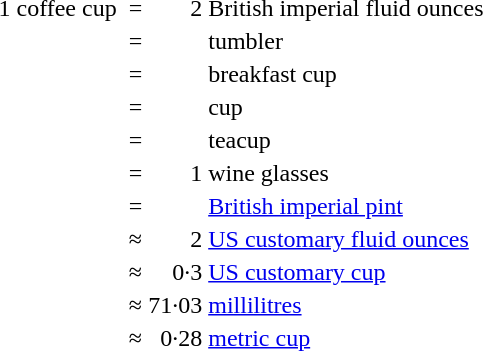<table>
<tr>
<td>1 coffee cup </td>
<td>=</td>
<td align=right>2</td>
<td>British imperial fluid ounces</td>
</tr>
<tr>
<td></td>
<td>=</td>
<td align=right></td>
<td>tumbler</td>
</tr>
<tr>
<td></td>
<td>=</td>
<td align=right></td>
<td>breakfast cup</td>
</tr>
<tr>
<td></td>
<td>=</td>
<td align=right></td>
<td>cup</td>
</tr>
<tr>
<td></td>
<td>=</td>
<td align=right></td>
<td>teacup</td>
</tr>
<tr>
<td></td>
<td>=</td>
<td align=right>1</td>
<td>wine glasses</td>
</tr>
<tr>
<td></td>
<td>=</td>
<td align=right></td>
<td><a href='#'>British imperial pint</a></td>
</tr>
<tr>
<td></td>
<td>≈</td>
<td align=right>2</td>
<td><a href='#'>US customary fluid ounces</a></td>
</tr>
<tr>
<td></td>
<td>≈</td>
<td align=right>0·3</td>
<td><a href='#'>US customary cup</a></td>
</tr>
<tr>
<td></td>
<td>≈</td>
<td align=right>71·03</td>
<td><a href='#'>millilitres</a></td>
</tr>
<tr>
<td></td>
<td>≈</td>
<td align=right>0·28</td>
<td><a href='#'>metric cup</a></td>
</tr>
</table>
